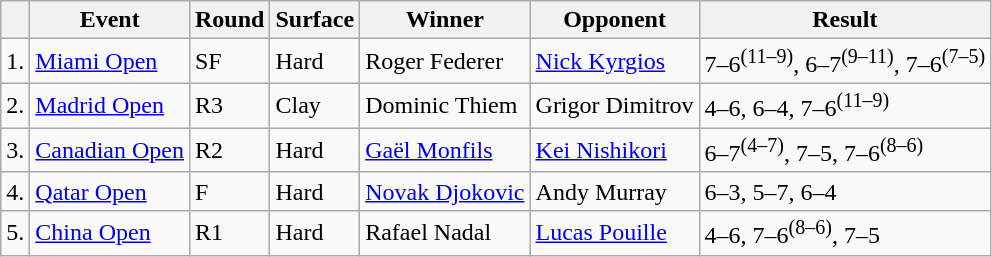<table class=wikitable>
<tr>
<th></th>
<th>Event</th>
<th>Round</th>
<th>Surface</th>
<th>Winner</th>
<th>Opponent</th>
<th>Result</th>
</tr>
<tr>
<td>1.</td>
<td><a href='#'>Miami Open</a></td>
<td>SF</td>
<td>Hard</td>
<td> Roger Federer</td>
<td> <a href='#'>Nick Kyrgios</a></td>
<td>7–6<sup>(11–9)</sup>, 6–7<sup>(9–11)</sup>, 7–6<sup>(7–5)</sup></td>
</tr>
<tr>
<td>2.</td>
<td><a href='#'>Madrid Open</a></td>
<td>R3</td>
<td>Clay</td>
<td> Dominic Thiem</td>
<td> Grigor Dimitrov</td>
<td>4–6, 6–4, 7–6<sup>(11–9)</sup></td>
</tr>
<tr>
<td>3.</td>
<td><a href='#'>Canadian Open</a></td>
<td>R2</td>
<td>Hard</td>
<td> <a href='#'>Gaël Monfils</a></td>
<td> <a href='#'>Kei Nishikori</a></td>
<td>6–7<sup>(4–7)</sup>, 7–5, 7–6<sup>(8–6)</sup></td>
</tr>
<tr>
<td>4.</td>
<td><a href='#'>Qatar Open</a></td>
<td>F</td>
<td>Hard</td>
<td> <a href='#'>Novak Djokovic</a></td>
<td> Andy Murray</td>
<td>6–3, 5–7, 6–4</td>
</tr>
<tr>
<td>5.</td>
<td><a href='#'>China Open</a></td>
<td>R1</td>
<td>Hard</td>
<td> Rafael Nadal</td>
<td> <a href='#'>Lucas Pouille</a></td>
<td>4–6, 7–6<sup>(8–6)</sup>, 7–5</td>
</tr>
</table>
